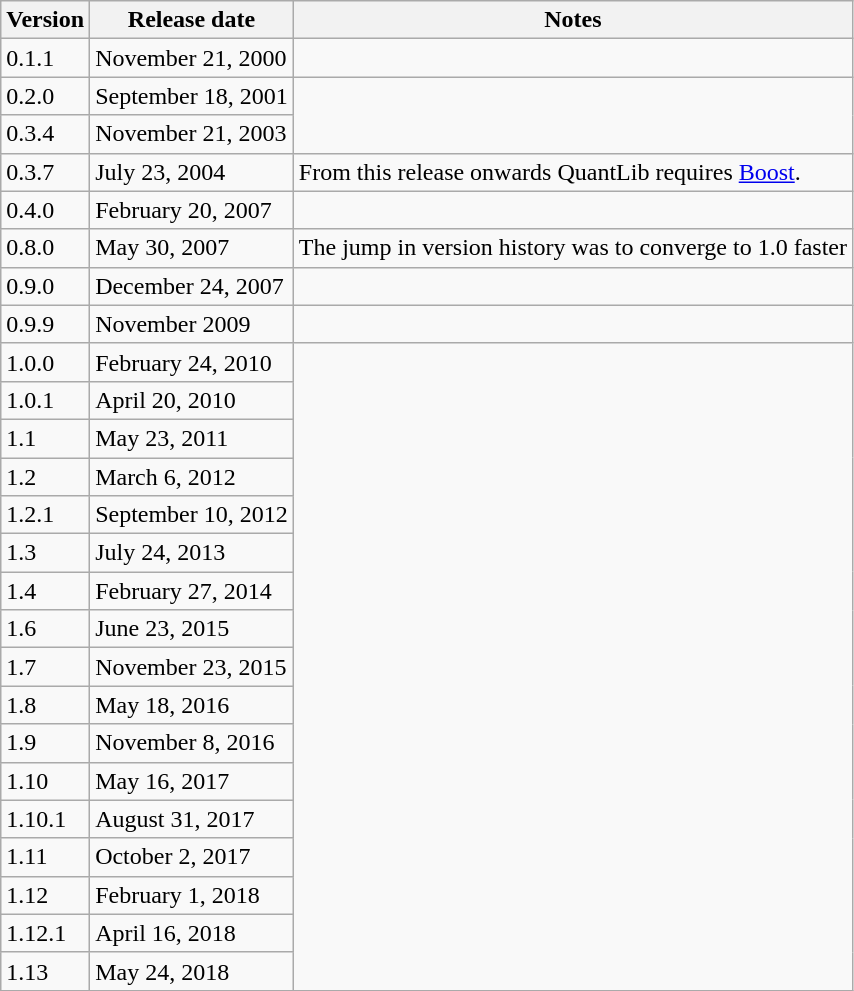<table border="1" class="wikitable">
<tr>
<th>Version</th>
<th>Release date</th>
<th>Notes</th>
</tr>
<tr>
<td>0.1.1</td>
<td>November 21, 2000</td>
<td></td>
</tr>
<tr>
<td>0.2.0</td>
<td>September 18, 2001</td>
</tr>
<tr>
<td>0.3.4</td>
<td>November 21, 2003</td>
</tr>
<tr>
<td>0.3.7</td>
<td>July 23, 2004</td>
<td>From this release onwards QuantLib requires <a href='#'>Boost</a>.</td>
</tr>
<tr>
<td>0.4.0</td>
<td>February 20, 2007</td>
</tr>
<tr>
<td>0.8.0</td>
<td>May 30, 2007</td>
<td>The jump in version history was to converge to 1.0 faster</td>
</tr>
<tr>
<td>0.9.0</td>
<td>December 24, 2007</td>
</tr>
<tr>
<td>0.9.9</td>
<td>November 2009</td>
<td></td>
</tr>
<tr>
<td>1.0.0</td>
<td>February 24, 2010</td>
</tr>
<tr>
<td>1.0.1</td>
<td>April 20, 2010</td>
</tr>
<tr>
<td>1.1</td>
<td>May 23, 2011</td>
</tr>
<tr>
<td>1.2</td>
<td>March 6, 2012</td>
</tr>
<tr>
<td>1.2.1</td>
<td>September 10, 2012</td>
</tr>
<tr>
<td>1.3</td>
<td>July 24, 2013</td>
</tr>
<tr>
<td>1.4</td>
<td>February 27, 2014</td>
</tr>
<tr>
<td>1.6</td>
<td>June 23, 2015</td>
</tr>
<tr>
<td>1.7</td>
<td>November 23, 2015</td>
</tr>
<tr>
<td>1.8</td>
<td>May 18, 2016</td>
</tr>
<tr>
<td>1.9</td>
<td>November 8, 2016</td>
</tr>
<tr>
<td>1.10</td>
<td>May 16, 2017</td>
</tr>
<tr>
<td>1.10.1</td>
<td>August 31, 2017</td>
</tr>
<tr>
<td>1.11</td>
<td>October 2, 2017</td>
</tr>
<tr>
<td>1.12</td>
<td>February 1, 2018</td>
</tr>
<tr>
<td>1.12.1</td>
<td>April 16, 2018</td>
</tr>
<tr>
<td>1.13</td>
<td>May 24, 2018</td>
</tr>
</table>
